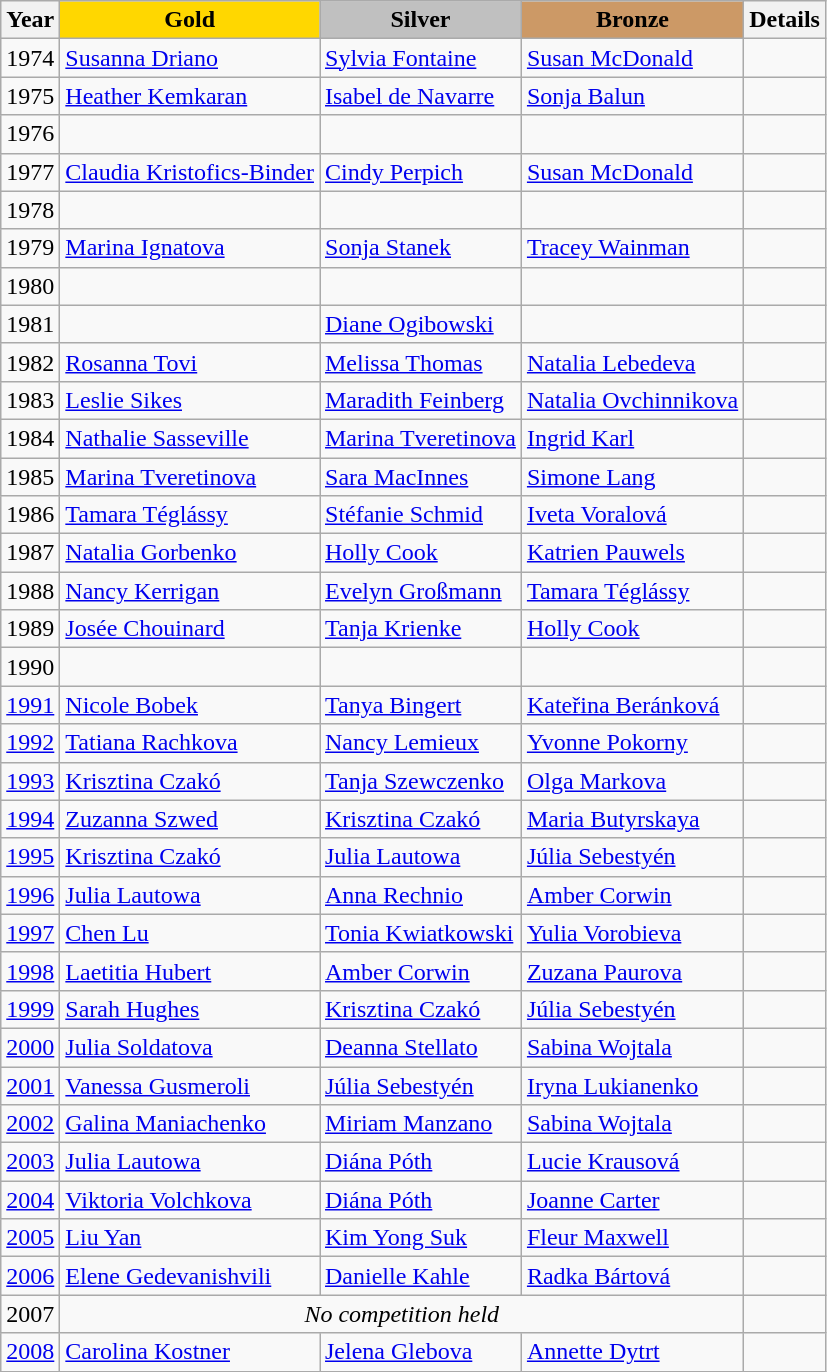<table class="wikitable">
<tr>
<th>Year</th>
<td align=center bgcolor=gold><strong>Gold</strong></td>
<td align=center bgcolor=silver><strong>Silver</strong></td>
<td align=center bgcolor=cc9966><strong>Bronze</strong></td>
<th>Details</th>
</tr>
<tr>
<td>1974</td>
<td> <a href='#'>Susanna Driano</a></td>
<td> <a href='#'>Sylvia Fontaine</a></td>
<td> <a href='#'>Susan McDonald</a></td>
<td></td>
</tr>
<tr>
<td>1975</td>
<td> <a href='#'>Heather Kemkaran</a></td>
<td> <a href='#'>Isabel de Navarre</a></td>
<td> <a href='#'>Sonja Balun</a></td>
<td></td>
</tr>
<tr>
<td>1976</td>
<td></td>
<td></td>
<td></td>
<td></td>
</tr>
<tr>
<td>1977</td>
<td> <a href='#'>Claudia Kristofics-Binder</a></td>
<td> <a href='#'>Cindy Perpich</a></td>
<td> <a href='#'>Susan McDonald</a></td>
<td></td>
</tr>
<tr>
<td>1978</td>
<td></td>
<td></td>
<td></td>
<td></td>
</tr>
<tr>
<td>1979</td>
<td> <a href='#'>Marina Ignatova</a></td>
<td> <a href='#'>Sonja Stanek</a></td>
<td> <a href='#'>Tracey Wainman</a></td>
<td></td>
</tr>
<tr>
<td>1980</td>
<td></td>
<td></td>
<td></td>
<td></td>
</tr>
<tr>
<td>1981</td>
<td></td>
<td> <a href='#'>Diane Ogibowski</a></td>
<td></td>
<td></td>
</tr>
<tr>
<td>1982</td>
<td> <a href='#'>Rosanna Tovi</a></td>
<td> <a href='#'>Melissa Thomas</a></td>
<td> <a href='#'>Natalia Lebedeva</a></td>
<td></td>
</tr>
<tr>
<td>1983</td>
<td> <a href='#'>Leslie Sikes</a></td>
<td> <a href='#'>Maradith Feinberg</a></td>
<td> <a href='#'>Natalia Ovchinnikova</a></td>
<td></td>
</tr>
<tr>
<td>1984</td>
<td> <a href='#'>Nathalie Sasseville</a></td>
<td> <a href='#'>Marina Tveretinova</a></td>
<td> <a href='#'>Ingrid Karl</a></td>
<td></td>
</tr>
<tr>
<td>1985</td>
<td> <a href='#'>Marina Tveretinova</a></td>
<td> <a href='#'>Sara MacInnes</a></td>
<td> <a href='#'>Simone Lang</a></td>
<td></td>
</tr>
<tr>
<td>1986</td>
<td> <a href='#'>Tamara Téglássy</a></td>
<td> <a href='#'>Stéfanie Schmid</a></td>
<td> <a href='#'>Iveta Voralová</a></td>
<td></td>
</tr>
<tr>
<td>1987</td>
<td> <a href='#'>Natalia Gorbenko</a></td>
<td> <a href='#'>Holly Cook</a></td>
<td> <a href='#'>Katrien Pauwels</a></td>
<td></td>
</tr>
<tr>
<td>1988</td>
<td> <a href='#'>Nancy Kerrigan</a></td>
<td> <a href='#'>Evelyn Großmann</a></td>
<td> <a href='#'>Tamara Téglássy</a></td>
<td></td>
</tr>
<tr>
<td>1989</td>
<td> <a href='#'>Josée Chouinard</a></td>
<td> <a href='#'>Tanja Krienke</a></td>
<td> <a href='#'>Holly Cook</a></td>
<td></td>
</tr>
<tr>
<td>1990</td>
<td></td>
<td></td>
<td></td>
<td></td>
</tr>
<tr>
<td><a href='#'>1991</a></td>
<td> <a href='#'>Nicole Bobek</a></td>
<td> <a href='#'>Tanya Bingert</a></td>
<td> <a href='#'>Kateřina Beránková</a></td>
<td></td>
</tr>
<tr>
<td><a href='#'>1992</a></td>
<td> <a href='#'>Tatiana Rachkova</a></td>
<td> <a href='#'>Nancy Lemieux</a></td>
<td> <a href='#'>Yvonne Pokorny</a></td>
<td></td>
</tr>
<tr>
<td><a href='#'>1993</a></td>
<td> <a href='#'>Krisztina Czakó</a></td>
<td> <a href='#'>Tanja Szewczenko</a></td>
<td> <a href='#'>Olga Markova</a></td>
<td></td>
</tr>
<tr>
<td><a href='#'>1994</a></td>
<td> <a href='#'>Zuzanna Szwed</a></td>
<td> <a href='#'>Krisztina Czakó</a></td>
<td> <a href='#'>Maria Butyrskaya</a></td>
<td></td>
</tr>
<tr>
<td><a href='#'>1995</a></td>
<td> <a href='#'>Krisztina Czakó</a></td>
<td> <a href='#'>Julia Lautowa</a></td>
<td> <a href='#'>Júlia Sebestyén</a></td>
<td></td>
</tr>
<tr>
<td><a href='#'>1996</a></td>
<td> <a href='#'>Julia Lautowa</a></td>
<td> <a href='#'>Anna Rechnio</a></td>
<td> <a href='#'>Amber Corwin</a></td>
<td></td>
</tr>
<tr>
<td><a href='#'>1997</a></td>
<td> <a href='#'>Chen Lu</a></td>
<td> <a href='#'>Tonia Kwiatkowski</a></td>
<td> <a href='#'>Yulia Vorobieva</a></td>
<td></td>
</tr>
<tr>
<td><a href='#'>1998</a></td>
<td> <a href='#'>Laetitia Hubert</a></td>
<td> <a href='#'>Amber Corwin</a></td>
<td> <a href='#'>Zuzana Paurova</a></td>
<td></td>
</tr>
<tr>
<td><a href='#'>1999</a></td>
<td> <a href='#'>Sarah Hughes</a></td>
<td> <a href='#'>Krisztina Czakó</a></td>
<td> <a href='#'>Júlia Sebestyén</a></td>
<td></td>
</tr>
<tr>
<td><a href='#'>2000</a></td>
<td> <a href='#'>Julia Soldatova</a></td>
<td> <a href='#'>Deanna Stellato</a></td>
<td> <a href='#'>Sabina Wojtala</a></td>
<td></td>
</tr>
<tr>
<td><a href='#'>2001</a></td>
<td> <a href='#'>Vanessa Gusmeroli</a></td>
<td> <a href='#'>Júlia Sebestyén</a></td>
<td> <a href='#'>Iryna Lukianenko</a></td>
<td></td>
</tr>
<tr>
<td><a href='#'>2002</a></td>
<td> <a href='#'>Galina Maniachenko</a></td>
<td> <a href='#'>Miriam Manzano</a></td>
<td> <a href='#'>Sabina Wojtala</a></td>
<td></td>
</tr>
<tr>
<td><a href='#'>2003</a></td>
<td> <a href='#'>Julia Lautowa</a></td>
<td> <a href='#'>Diána Póth</a></td>
<td> <a href='#'>Lucie Krausová</a></td>
<td></td>
</tr>
<tr>
<td><a href='#'>2004</a></td>
<td> <a href='#'>Viktoria Volchkova</a></td>
<td> <a href='#'>Diána Póth</a></td>
<td> <a href='#'>Joanne Carter</a></td>
<td></td>
</tr>
<tr>
<td><a href='#'>2005</a></td>
<td> <a href='#'>Liu Yan</a></td>
<td> <a href='#'>Kim Yong Suk</a></td>
<td> <a href='#'>Fleur Maxwell</a></td>
<td></td>
</tr>
<tr>
<td><a href='#'>2006</a></td>
<td> <a href='#'>Elene Gedevanishvili</a></td>
<td> <a href='#'>Danielle Kahle</a></td>
<td> <a href='#'>Radka Bártová</a></td>
<td></td>
</tr>
<tr>
<td>2007</td>
<td colspan=3 align=center><em>No competition held</em></td>
<td></td>
</tr>
<tr>
<td><a href='#'>2008</a></td>
<td> <a href='#'>Carolina Kostner</a></td>
<td> <a href='#'>Jelena Glebova</a></td>
<td> <a href='#'>Annette Dytrt</a></td>
<td></td>
</tr>
</table>
